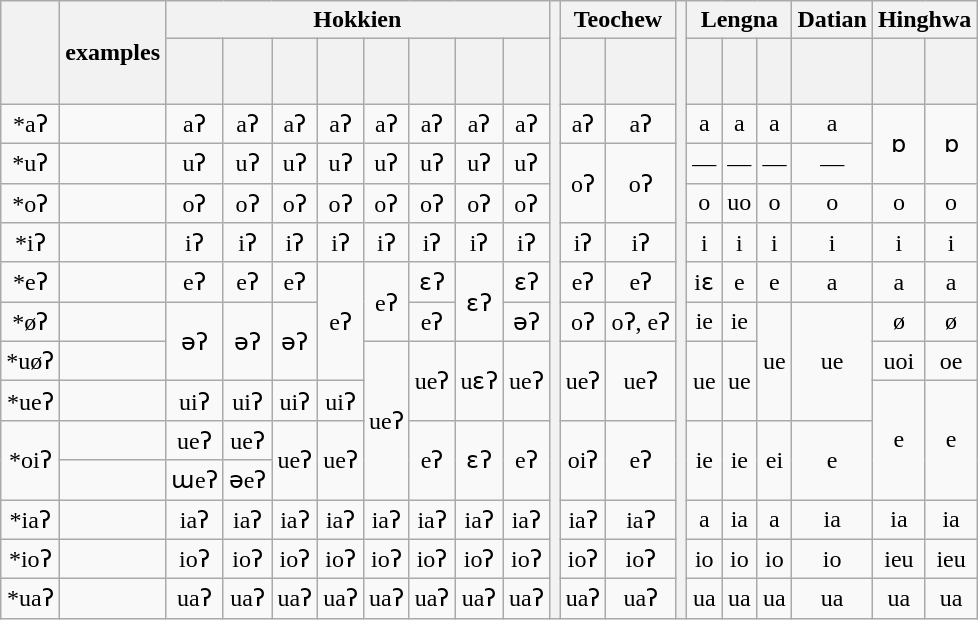<table class="wikitable" style="text-align:center;">
<tr>
<th rowspan="2"></th>
<th rowspan="2">examples</th>
<th colspan="8">Hokkien</th>
<th rowspan="15"></th>
<th colspan="2">Teochew</th>
<th rowspan="15"></th>
<th colspan="3">Lengna</th>
<th>Datian</th>
<th colspan="2">Hinghwa</th>
</tr>
<tr>
<th></th>
<th></th>
<th> <br> <br></th>
<th><br></th>
<th></th>
<th><br><br></th>
<th></th>
<th></th>
<th><br></th>
<th></th>
<th></th>
<th></th>
<th></th>
<th></th>
<th></th>
<th></th>
</tr>
<tr>
<td>*aʔ</td>
<td style="text-align: left;"></td>
<td>aʔ</td>
<td>aʔ</td>
<td>aʔ</td>
<td>aʔ</td>
<td>aʔ</td>
<td>aʔ</td>
<td>aʔ</td>
<td>aʔ</td>
<td>aʔ</td>
<td>aʔ</td>
<td>a</td>
<td>a</td>
<td>a</td>
<td>a</td>
<td rowspan="2">ɒ</td>
<td rowspan="2">ɒ</td>
</tr>
<tr>
<td>*uʔ</td>
<td style="text-align: left;"></td>
<td>uʔ</td>
<td>uʔ</td>
<td>uʔ</td>
<td>uʔ</td>
<td>uʔ</td>
<td>uʔ</td>
<td>uʔ</td>
<td>uʔ</td>
<td rowspan="2">oʔ</td>
<td rowspan="2">oʔ</td>
<td>—</td>
<td>—</td>
<td>—</td>
<td>—</td>
</tr>
<tr>
<td>*oʔ</td>
<td style="text-align: left;"></td>
<td>oʔ</td>
<td>oʔ</td>
<td>oʔ</td>
<td>oʔ</td>
<td>oʔ</td>
<td>oʔ</td>
<td>oʔ</td>
<td>oʔ</td>
<td>o</td>
<td>uo</td>
<td>o</td>
<td>o</td>
<td>o</td>
<td>o</td>
</tr>
<tr>
<td>*iʔ</td>
<td style="text-align: left;"></td>
<td>iʔ</td>
<td>iʔ</td>
<td>iʔ</td>
<td>iʔ</td>
<td>iʔ</td>
<td>iʔ</td>
<td>iʔ</td>
<td>iʔ</td>
<td>iʔ</td>
<td>iʔ</td>
<td>i</td>
<td>i</td>
<td>i</td>
<td>i</td>
<td>i</td>
<td>i</td>
</tr>
<tr>
<td>*eʔ</td>
<td style="text-align: left;"></td>
<td>eʔ</td>
<td>eʔ</td>
<td>eʔ</td>
<td rowspan="3">eʔ</td>
<td rowspan="2">eʔ</td>
<td>ɛʔ</td>
<td rowspan="2">ɛʔ</td>
<td>ɛʔ</td>
<td>eʔ</td>
<td>eʔ</td>
<td>iɛ</td>
<td>e</td>
<td>e</td>
<td>a</td>
<td>a</td>
<td>a</td>
</tr>
<tr>
<td>*øʔ</td>
<td style="text-align: left;"></td>
<td rowspan="2">əʔ</td>
<td rowspan="2">əʔ</td>
<td rowspan="2">əʔ</td>
<td>eʔ</td>
<td>əʔ</td>
<td>oʔ</td>
<td>oʔ, eʔ</td>
<td>ie</td>
<td>ie</td>
<td rowspan="3">ue</td>
<td rowspan="3">ue</td>
<td>ø</td>
<td>ø</td>
</tr>
<tr>
<td>*uøʔ</td>
<td style="text-align: left;"></td>
<td rowspan="4">ueʔ</td>
<td rowspan="2">ueʔ</td>
<td rowspan="2">uɛʔ</td>
<td rowspan="2">ueʔ</td>
<td rowspan="2">ueʔ</td>
<td rowspan="2">ueʔ</td>
<td rowspan="2">ue</td>
<td rowspan="2">ue</td>
<td>uoi</td>
<td>oe</td>
</tr>
<tr>
<td>*ueʔ</td>
<td style="text-align: left;"></td>
<td>uiʔ</td>
<td>uiʔ</td>
<td>uiʔ</td>
<td>uiʔ</td>
<td rowspan="3">e</td>
<td rowspan="3">e</td>
</tr>
<tr>
<td rowspan="2">*oiʔ</td>
<td style="text-align: left;"></td>
<td>ueʔ</td>
<td>ueʔ</td>
<td rowspan="2">ueʔ</td>
<td rowspan="2">ueʔ</td>
<td rowspan="2">eʔ</td>
<td rowspan="2">ɛʔ</td>
<td rowspan="2">eʔ</td>
<td rowspan="2">oiʔ</td>
<td rowspan="2">eʔ</td>
<td rowspan="2">ie</td>
<td rowspan="2">ie</td>
<td rowspan="2">ei</td>
<td rowspan="2">e</td>
</tr>
<tr>
<td style="text-align: left;"></td>
<td>ɯeʔ</td>
<td>əeʔ</td>
</tr>
<tr>
<td>*iaʔ</td>
<td style="text-align: left;"></td>
<td>iaʔ</td>
<td>iaʔ</td>
<td>iaʔ</td>
<td>iaʔ</td>
<td>iaʔ</td>
<td>iaʔ</td>
<td>iaʔ</td>
<td>iaʔ</td>
<td>iaʔ</td>
<td>iaʔ</td>
<td>a</td>
<td>ia</td>
<td>a</td>
<td>ia</td>
<td>ia</td>
<td>ia</td>
</tr>
<tr>
<td>*ioʔ</td>
<td style="text-align: left;"></td>
<td>ioʔ</td>
<td>ioʔ</td>
<td>ioʔ</td>
<td>ioʔ</td>
<td>ioʔ</td>
<td>ioʔ</td>
<td>ioʔ</td>
<td>ioʔ</td>
<td>ioʔ</td>
<td>ioʔ</td>
<td>io</td>
<td>io</td>
<td>io</td>
<td>io</td>
<td>ieu</td>
<td>ieu</td>
</tr>
<tr>
<td>*uaʔ</td>
<td style="text-align: left;"></td>
<td>uaʔ</td>
<td>uaʔ</td>
<td>uaʔ</td>
<td>uaʔ</td>
<td>uaʔ</td>
<td>uaʔ</td>
<td>uaʔ</td>
<td>uaʔ</td>
<td>uaʔ</td>
<td>uaʔ</td>
<td>ua</td>
<td>ua</td>
<td>ua</td>
<td>ua</td>
<td>ua</td>
<td>ua</td>
</tr>
</table>
